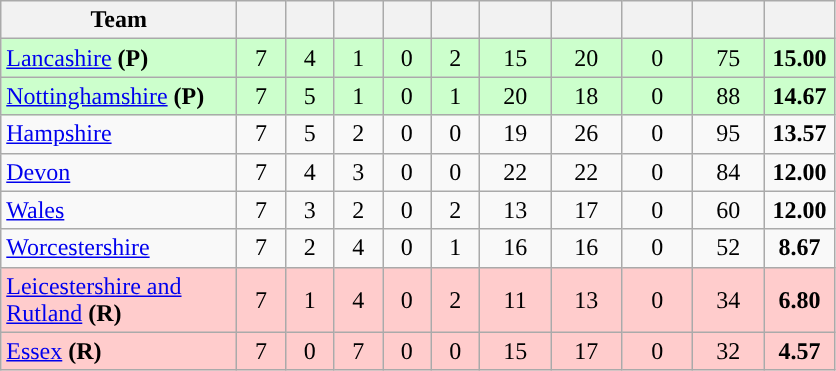<table class="wikitable" style="text-align:center">
<tr>
<th width="150">Team</th>
<th width="25"></th>
<th width="25"></th>
<th width="25"></th>
<th width="25"></th>
<th width="25"></th>
<th width="40"></th>
<th width="40"></th>
<th width="40"></th>
<th width="40"></th>
<th width="40"></th>
</tr>
<tr style="background:#cfc;">
<td style="text-align:left"><a href='#'>Lancashire</a> <strong>(P)</strong></td>
<td>7</td>
<td>4</td>
<td>1</td>
<td>0</td>
<td>2</td>
<td>15</td>
<td>20</td>
<td>0</td>
<td>75</td>
<td><strong>15.00</strong></td>
</tr>
<tr style="background:#cfc;">
<td style="text-align:left"><a href='#'>Nottinghamshire</a> <strong>(P)</strong></td>
<td>7</td>
<td>5</td>
<td>1</td>
<td>0</td>
<td>1</td>
<td>20</td>
<td>18</td>
<td>0</td>
<td>88</td>
<td><strong>14.67</strong></td>
</tr>
<tr>
<td style="text-align:left"><a href='#'>Hampshire</a></td>
<td>7</td>
<td>5</td>
<td>2</td>
<td>0</td>
<td>0</td>
<td>19</td>
<td>26</td>
<td>0</td>
<td>95</td>
<td><strong>13.57</strong></td>
</tr>
<tr>
<td style="text-align:left"><a href='#'>Devon</a></td>
<td>7</td>
<td>4</td>
<td>3</td>
<td>0</td>
<td>0</td>
<td>22</td>
<td>22</td>
<td>0</td>
<td>84</td>
<td><strong>12.00</strong></td>
</tr>
<tr>
<td style="text-align:left"><a href='#'>Wales</a></td>
<td>7</td>
<td>3</td>
<td>2</td>
<td>0</td>
<td>2</td>
<td>13</td>
<td>17</td>
<td>0</td>
<td>60</td>
<td><strong>12.00</strong></td>
</tr>
<tr>
<td style="text-align:left"><a href='#'>Worcestershire</a></td>
<td>7</td>
<td>2</td>
<td>4</td>
<td>0</td>
<td>1</td>
<td>16</td>
<td>16</td>
<td>0</td>
<td>52</td>
<td><strong>8.67</strong></td>
</tr>
<tr style="background:#FFCCCC">
<td style="text-align:left"><a href='#'>Leicestershire and Rutland</a> <strong>(R)</strong></td>
<td>7</td>
<td>1</td>
<td>4</td>
<td>0</td>
<td>2</td>
<td>11</td>
<td>13</td>
<td>0</td>
<td>34</td>
<td><strong>6.80</strong></td>
</tr>
<tr style="background:#FFCCCC">
<td style="text-align:left"><a href='#'>Essex</a> <strong>(R)</strong></td>
<td>7</td>
<td>0</td>
<td>7</td>
<td>0</td>
<td>0</td>
<td>15</td>
<td>17</td>
<td>0</td>
<td>32</td>
<td><strong>4.57</strong></td>
</tr>
</table>
